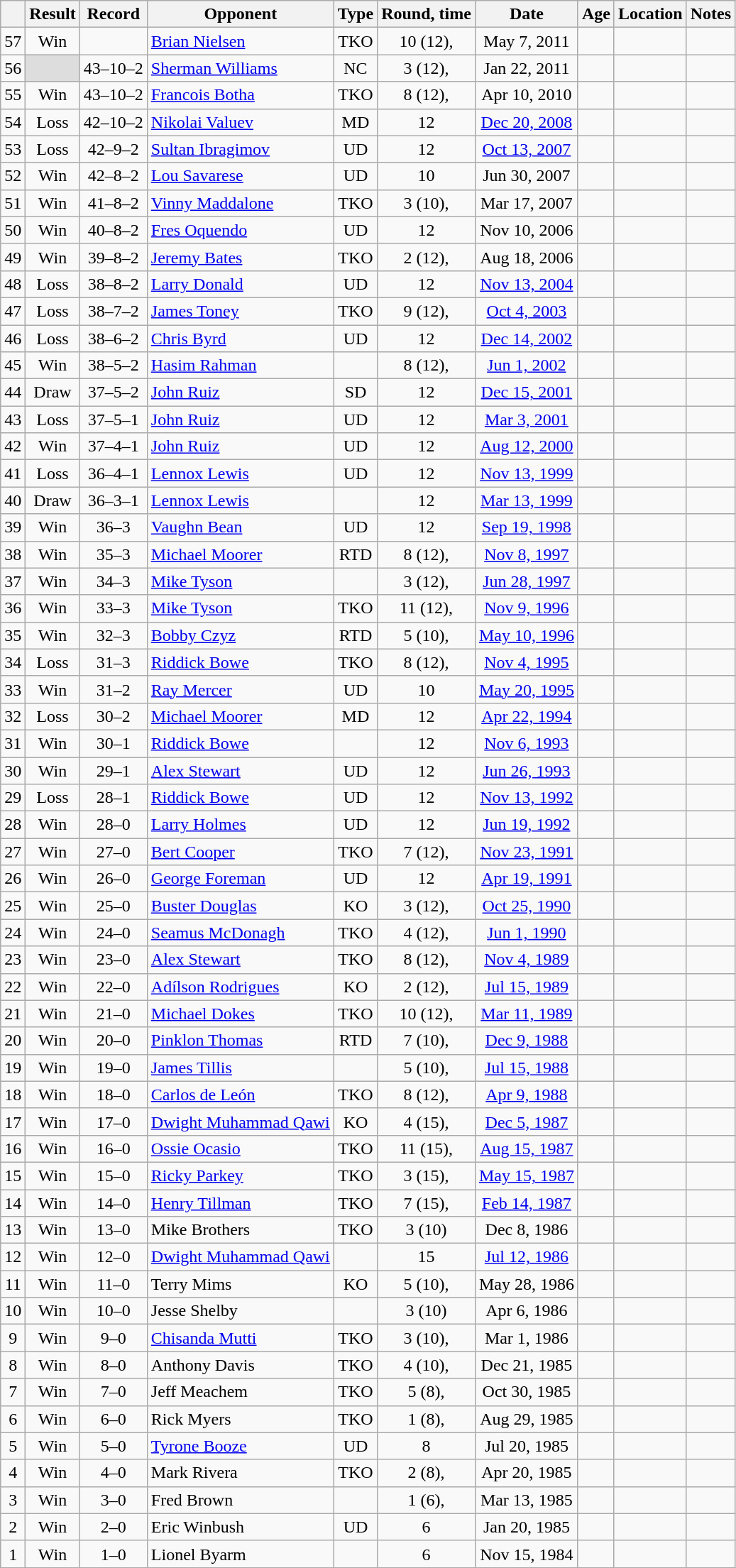<table class="wikitable" style="text-align:center">
<tr>
<th></th>
<th>Result</th>
<th>Record</th>
<th>Opponent</th>
<th>Type</th>
<th>Round, time</th>
<th>Date</th>
<th>Age</th>
<th>Location</th>
<th>Notes</th>
</tr>
<tr>
<td>57</td>
<td>Win</td>
<td></td>
<td style="text-align:left;"><a href='#'>Brian Nielsen</a></td>
<td>TKO</td>
<td>10 (12), </td>
<td>May 7, 2011</td>
<td style="text-align:left;"></td>
<td style="text-align:left;"></td>
<td></td>
</tr>
<tr>
<td>56</td>
<td style="background: #DDD"></td>
<td>43–10–2 </td>
<td style="text-align:left;"><a href='#'>Sherman Williams</a></td>
<td>NC</td>
<td>3 (12), </td>
<td>Jan 22, 2011</td>
<td style="text-align:left;"></td>
<td style="text-align:left;"></td>
<td style="text-align:left;"></td>
</tr>
<tr>
<td>55</td>
<td>Win</td>
<td>43–10–2</td>
<td style="text-align:left;"><a href='#'>Francois Botha</a></td>
<td>TKO</td>
<td>8 (12), </td>
<td>Apr 10, 2010</td>
<td style="text-align:left;"></td>
<td style="text-align:left;"></td>
<td style="text-align:left;"></td>
</tr>
<tr>
<td>54</td>
<td>Loss</td>
<td>42–10–2</td>
<td style="text-align:left;"><a href='#'>Nikolai Valuev</a></td>
<td>MD</td>
<td>12</td>
<td><a href='#'>Dec 20, 2008</a></td>
<td style="text-align:left;"></td>
<td style="text-align:left;"></td>
<td style="text-align:left;"></td>
</tr>
<tr>
<td>53</td>
<td>Loss</td>
<td>42–9–2</td>
<td style="text-align:left;"><a href='#'>Sultan Ibragimov</a></td>
<td>UD</td>
<td>12</td>
<td><a href='#'>Oct 13, 2007</a></td>
<td style="text-align:left;"></td>
<td style="text-align:left;"></td>
<td style="text-align:left;"></td>
</tr>
<tr>
<td>52</td>
<td>Win</td>
<td>42–8–2</td>
<td style="text-align:left;"><a href='#'>Lou Savarese</a></td>
<td>UD</td>
<td>10</td>
<td>Jun 30, 2007</td>
<td style="text-align:left;"></td>
<td style="text-align:left;"></td>
<td></td>
</tr>
<tr>
<td>51</td>
<td>Win</td>
<td>41–8–2</td>
<td style="text-align:left;"><a href='#'>Vinny Maddalone</a></td>
<td>TKO</td>
<td>3 (10), </td>
<td>Mar 17, 2007</td>
<td style="text-align:left;"></td>
<td style="text-align:left;"></td>
<td></td>
</tr>
<tr>
<td>50</td>
<td>Win</td>
<td>40–8–2</td>
<td style="text-align:left;"><a href='#'>Fres Oquendo</a></td>
<td>UD</td>
<td>12</td>
<td>Nov 10, 2006</td>
<td style="text-align:left;"></td>
<td style="text-align:left;"></td>
<td style="text-align:left;"></td>
</tr>
<tr>
<td>49</td>
<td>Win</td>
<td>39–8–2</td>
<td style="text-align:left;"><a href='#'>Jeremy Bates</a></td>
<td>TKO</td>
<td>2 (12), </td>
<td>Aug 18, 2006</td>
<td style="text-align:left;"></td>
<td style="text-align:left;"></td>
<td></td>
</tr>
<tr>
<td>48</td>
<td>Loss</td>
<td>38–8–2</td>
<td style="text-align:left;"><a href='#'>Larry Donald</a></td>
<td>UD</td>
<td>12</td>
<td><a href='#'>Nov 13, 2004</a></td>
<td style="text-align:left;"></td>
<td style="text-align:left;"></td>
<td style="text-align:left;"></td>
</tr>
<tr>
<td>47</td>
<td>Loss</td>
<td>38–7–2</td>
<td style="text-align:left;"><a href='#'>James Toney</a></td>
<td>TKO</td>
<td>9 (12), </td>
<td><a href='#'>Oct 4, 2003</a></td>
<td style="text-align:left;"></td>
<td style="text-align:left;"></td>
<td></td>
</tr>
<tr>
<td>46</td>
<td>Loss</td>
<td>38–6–2</td>
<td style="text-align:left;"><a href='#'>Chris Byrd</a></td>
<td>UD</td>
<td>12</td>
<td><a href='#'>Dec 14, 2002</a></td>
<td style="text-align:left;"></td>
<td style="text-align:left;"></td>
<td style="text-align:left;"></td>
</tr>
<tr>
<td>45</td>
<td>Win</td>
<td>38–5–2</td>
<td style="text-align:left;"><a href='#'>Hasim Rahman</a></td>
<td></td>
<td>8 (12), </td>
<td><a href='#'>Jun 1, 2002</a></td>
<td style="text-align:left;"></td>
<td style="text-align:left;"></td>
<td style="text-align:left;"></td>
</tr>
<tr>
<td>44</td>
<td>Draw</td>
<td>37–5–2</td>
<td style="text-align:left;"><a href='#'>John Ruiz</a></td>
<td>SD</td>
<td>12</td>
<td><a href='#'>Dec 15, 2001</a></td>
<td style="text-align:left;"></td>
<td style="text-align:left;"></td>
<td style="text-align:left;"></td>
</tr>
<tr>
<td>43</td>
<td>Loss</td>
<td>37–5–1</td>
<td style="text-align:left;"><a href='#'>John Ruiz</a></td>
<td>UD</td>
<td>12</td>
<td><a href='#'>Mar 3, 2001</a></td>
<td style="text-align:left;"></td>
<td style="text-align:left;"></td>
<td style="text-align:left;"></td>
</tr>
<tr>
<td>42</td>
<td>Win</td>
<td>37–4–1</td>
<td style="text-align:left;"><a href='#'>John Ruiz</a></td>
<td>UD</td>
<td>12</td>
<td><a href='#'>Aug 12, 2000</a></td>
<td style="text-align:left;"></td>
<td style="text-align:left;"></td>
<td style="text-align:left;"></td>
</tr>
<tr>
<td>41</td>
<td>Loss</td>
<td>36–4–1</td>
<td style="text-align:left;"><a href='#'>Lennox Lewis</a></td>
<td>UD</td>
<td>12</td>
<td><a href='#'>Nov 13, 1999</a></td>
<td style="text-align:left;"></td>
<td style="text-align:left;"></td>
<td style="text-align:left;"></td>
</tr>
<tr>
<td>40</td>
<td>Draw</td>
<td>36–3–1</td>
<td style="text-align:left;"><a href='#'>Lennox Lewis</a></td>
<td></td>
<td>12</td>
<td><a href='#'>Mar 13, 1999</a></td>
<td style="text-align:left;"></td>
<td style="text-align:left;"></td>
<td style="text-align:left;"></td>
</tr>
<tr>
<td>39</td>
<td>Win</td>
<td>36–3</td>
<td style="text-align:left;"><a href='#'>Vaughn Bean</a></td>
<td>UD</td>
<td>12</td>
<td><a href='#'>Sep 19, 1998</a></td>
<td style="text-align:left;"></td>
<td style="text-align:left;"></td>
<td style="text-align:left;"></td>
</tr>
<tr>
<td>38</td>
<td>Win</td>
<td>35–3</td>
<td style="text-align:left;"><a href='#'>Michael Moorer</a></td>
<td>RTD</td>
<td>8 (12), </td>
<td><a href='#'>Nov 8, 1997</a></td>
<td style="text-align:left;"></td>
<td style="text-align:left;"></td>
<td style="text-align:left;"></td>
</tr>
<tr>
<td>37</td>
<td>Win</td>
<td>34–3</td>
<td style="text-align:left;"><a href='#'>Mike Tyson</a></td>
<td></td>
<td>3 (12), </td>
<td><a href='#'>Jun 28, 1997</a></td>
<td style="text-align:left;"></td>
<td style="text-align:left;"></td>
<td style="text-align:left;"></td>
</tr>
<tr>
<td>36</td>
<td>Win</td>
<td>33–3</td>
<td style="text-align:left;"><a href='#'>Mike Tyson</a></td>
<td>TKO</td>
<td>11 (12), </td>
<td><a href='#'>Nov 9, 1996</a></td>
<td style="text-align:left;"></td>
<td style="text-align:left;"></td>
<td style="text-align:left;"></td>
</tr>
<tr>
<td>35</td>
<td>Win</td>
<td>32–3</td>
<td style="text-align:left;"><a href='#'>Bobby Czyz</a></td>
<td>RTD</td>
<td>5 (10), </td>
<td><a href='#'>May 10, 1996</a></td>
<td style="text-align:left;"></td>
<td style="text-align:left;"></td>
<td></td>
</tr>
<tr>
<td>34</td>
<td>Loss</td>
<td>31–3</td>
<td style="text-align:left;"><a href='#'>Riddick Bowe</a></td>
<td>TKO</td>
<td>8 (12), </td>
<td><a href='#'>Nov 4, 1995</a></td>
<td style="text-align:left;"></td>
<td style="text-align:left;"></td>
<td></td>
</tr>
<tr>
<td>33</td>
<td>Win</td>
<td>31–2</td>
<td style="text-align:left;"><a href='#'>Ray Mercer</a></td>
<td>UD</td>
<td>10</td>
<td><a href='#'>May 20, 1995</a></td>
<td style="text-align:left;"></td>
<td style="text-align:left;"></td>
<td></td>
</tr>
<tr>
<td>32</td>
<td>Loss</td>
<td>30–2</td>
<td style="text-align:left;"><a href='#'>Michael Moorer</a></td>
<td>MD</td>
<td>12</td>
<td><a href='#'>Apr 22, 1994</a></td>
<td style="text-align:left;"></td>
<td style="text-align:left;"></td>
<td style="text-align:left;"></td>
</tr>
<tr>
<td>31</td>
<td>Win</td>
<td>30–1</td>
<td style="text-align:left;"><a href='#'>Riddick Bowe</a></td>
<td></td>
<td>12</td>
<td><a href='#'>Nov 6, 1993</a></td>
<td style="text-align:left;"></td>
<td style="text-align:left;"></td>
<td style="text-align:left;"></td>
</tr>
<tr>
<td>30</td>
<td>Win</td>
<td>29–1</td>
<td style="text-align:left;"><a href='#'>Alex Stewart</a></td>
<td>UD</td>
<td>12</td>
<td><a href='#'>Jun 26, 1993</a></td>
<td style="text-align:left;"></td>
<td style="text-align:left;"></td>
<td></td>
</tr>
<tr>
<td>29</td>
<td>Loss</td>
<td>28–1</td>
<td style="text-align:left;"><a href='#'>Riddick Bowe</a></td>
<td>UD</td>
<td>12</td>
<td><a href='#'>Nov 13, 1992</a></td>
<td style="text-align:left;"></td>
<td style="text-align:left;"></td>
<td style="text-align:left;"></td>
</tr>
<tr>
<td>28</td>
<td>Win</td>
<td>28–0</td>
<td style="text-align:left;"><a href='#'>Larry Holmes</a></td>
<td>UD</td>
<td>12</td>
<td><a href='#'>Jun 19, 1992</a></td>
<td style="text-align:left;"></td>
<td style="text-align:left;"></td>
<td style="text-align:left;"></td>
</tr>
<tr>
<td>27</td>
<td>Win</td>
<td>27–0</td>
<td style="text-align:left;"><a href='#'>Bert Cooper</a></td>
<td>TKO</td>
<td>7 (12), </td>
<td><a href='#'>Nov 23, 1991</a></td>
<td style="text-align:left;"></td>
<td style="text-align:left;"></td>
<td style="text-align:left;"></td>
</tr>
<tr>
<td>26</td>
<td>Win</td>
<td>26–0</td>
<td style="text-align:left;"><a href='#'>George Foreman</a></td>
<td>UD</td>
<td>12</td>
<td><a href='#'>Apr 19, 1991</a></td>
<td style="text-align:left;"></td>
<td style="text-align:left;"></td>
<td style="text-align:left;"></td>
</tr>
<tr>
<td>25</td>
<td>Win</td>
<td>25–0</td>
<td style="text-align:left;"><a href='#'>Buster Douglas</a></td>
<td>KO</td>
<td>3 (12), </td>
<td><a href='#'>Oct 25, 1990</a></td>
<td style="text-align:left;"></td>
<td style="text-align:left;"></td>
<td style="text-align:left;"></td>
</tr>
<tr>
<td>24</td>
<td>Win</td>
<td>24–0</td>
<td style="text-align:left;"><a href='#'>Seamus McDonagh</a></td>
<td>TKO</td>
<td>4 (12), </td>
<td><a href='#'>Jun 1, 1990</a></td>
<td style="text-align:left;"></td>
<td style="text-align:left;"></td>
<td style="text-align:left;"></td>
</tr>
<tr>
<td>23</td>
<td>Win</td>
<td>23–0</td>
<td style="text-align:left;"><a href='#'>Alex Stewart</a></td>
<td>TKO</td>
<td>8 (12), </td>
<td><a href='#'>Nov 4, 1989</a></td>
<td style="text-align:left;"></td>
<td style="text-align:left;"></td>
<td style="text-align:left;"></td>
</tr>
<tr>
<td>22</td>
<td>Win</td>
<td>22–0</td>
<td style="text-align:left;"><a href='#'>Adílson Rodrigues</a></td>
<td>KO</td>
<td>2 (12), </td>
<td><a href='#'>Jul 15, 1989</a></td>
<td style="text-align:left;"></td>
<td style="text-align:left;"></td>
<td style="text-align:left;"></td>
</tr>
<tr>
<td>21</td>
<td>Win</td>
<td>21–0</td>
<td style="text-align:left;"><a href='#'>Michael Dokes</a></td>
<td>TKO</td>
<td>10 (12), </td>
<td><a href='#'>Mar 11, 1989</a></td>
<td style="text-align:left;"></td>
<td style="text-align:left;"></td>
<td style="text-align:left;"></td>
</tr>
<tr>
<td>20</td>
<td>Win</td>
<td>20–0</td>
<td style="text-align:left;"><a href='#'>Pinklon Thomas</a></td>
<td>RTD</td>
<td>7 (10), </td>
<td><a href='#'>Dec 9, 1988</a></td>
<td style="text-align:left;"></td>
<td style="text-align:left;"></td>
<td></td>
</tr>
<tr>
<td>19</td>
<td>Win</td>
<td>19–0</td>
<td style="text-align:left;"><a href='#'>James Tillis</a></td>
<td></td>
<td>5 (10), </td>
<td><a href='#'>Jul 15, 1988</a></td>
<td style="text-align:left;"></td>
<td style="text-align:left;"></td>
<td></td>
</tr>
<tr>
<td>18</td>
<td>Win</td>
<td>18–0</td>
<td style="text-align:left;"><a href='#'>Carlos de León</a></td>
<td>TKO</td>
<td>8 (12), </td>
<td><a href='#'>Apr 9, 1988</a></td>
<td style="text-align:left;"></td>
<td style="text-align:left;"></td>
<td style="text-align:left;"></td>
</tr>
<tr>
<td>17</td>
<td>Win</td>
<td>17–0</td>
<td style="text-align:left;"><a href='#'>Dwight Muhammad Qawi</a></td>
<td>KO</td>
<td>4 (15), </td>
<td><a href='#'>Dec 5, 1987</a></td>
<td style="text-align:left;"></td>
<td style="text-align:left;"></td>
<td style="text-align:left;"></td>
</tr>
<tr>
<td>16</td>
<td>Win</td>
<td>16–0</td>
<td style="text-align:left;"><a href='#'>Ossie Ocasio</a></td>
<td>TKO</td>
<td>11 (15), </td>
<td><a href='#'>Aug 15, 1987</a></td>
<td style="text-align:left;"></td>
<td style="text-align:left;"></td>
<td style="text-align:left;"></td>
</tr>
<tr>
<td>15</td>
<td>Win</td>
<td>15–0</td>
<td style="text-align:left;"><a href='#'>Ricky Parkey</a></td>
<td>TKO</td>
<td>3 (15), </td>
<td><a href='#'>May 15, 1987</a></td>
<td style="text-align:left;"></td>
<td style="text-align:left;"></td>
<td style="text-align:left;"></td>
</tr>
<tr>
<td>14</td>
<td>Win</td>
<td>14–0</td>
<td style="text-align:left;"><a href='#'>Henry Tillman</a></td>
<td>TKO</td>
<td>7 (15), </td>
<td><a href='#'>Feb 14, 1987</a></td>
<td style="text-align:left;"></td>
<td style="text-align:left;"></td>
<td style="text-align:left;"></td>
</tr>
<tr>
<td>13</td>
<td>Win</td>
<td>13–0</td>
<td style="text-align:left;">Mike Brothers</td>
<td>TKO</td>
<td>3 (10)</td>
<td>Dec 8, 1986</td>
<td style="text-align:left;"></td>
<td style="text-align:left;"></td>
<td></td>
</tr>
<tr>
<td>12</td>
<td>Win</td>
<td>12–0</td>
<td style="text-align:left;"><a href='#'>Dwight Muhammad Qawi</a></td>
<td></td>
<td>15</td>
<td><a href='#'>Jul 12, 1986</a></td>
<td style="text-align:left;"></td>
<td style="text-align:left;"></td>
<td style="text-align:left;"></td>
</tr>
<tr>
<td>11</td>
<td>Win</td>
<td>11–0</td>
<td style="text-align:left;">Terry Mims</td>
<td>KO</td>
<td>5 (10), </td>
<td>May 28, 1986</td>
<td style="text-align:left;"></td>
<td style="text-align:left;"></td>
<td></td>
</tr>
<tr>
<td>10</td>
<td>Win</td>
<td>10–0</td>
<td style="text-align:left;">Jesse Shelby</td>
<td></td>
<td>3 (10)</td>
<td>Apr 6, 1986</td>
<td style="text-align:left;"></td>
<td style="text-align:left;"></td>
<td></td>
</tr>
<tr>
<td>9</td>
<td>Win</td>
<td>9–0</td>
<td style="text-align:left;"><a href='#'>Chisanda Mutti</a></td>
<td>TKO</td>
<td>3 (10), </td>
<td>Mar 1, 1986</td>
<td style="text-align:left;"></td>
<td style="text-align:left;"></td>
<td></td>
</tr>
<tr>
<td>8</td>
<td>Win</td>
<td>8–0</td>
<td style="text-align:left;">Anthony Davis</td>
<td>TKO</td>
<td>4 (10), </td>
<td>Dec 21, 1985</td>
<td style="text-align:left;"></td>
<td style="text-align:left;"></td>
<td></td>
</tr>
<tr>
<td>7</td>
<td>Win</td>
<td>7–0</td>
<td style="text-align:left;">Jeff Meachem</td>
<td>TKO</td>
<td>5 (8), </td>
<td>Oct 30, 1985</td>
<td style="text-align:left;"></td>
<td style="text-align:left;"></td>
<td></td>
</tr>
<tr>
<td>6</td>
<td>Win</td>
<td>6–0</td>
<td style="text-align:left;">Rick Myers</td>
<td>TKO</td>
<td>1 (8), </td>
<td>Aug 29, 1985</td>
<td style="text-align:left;"></td>
<td style="text-align:left;"></td>
<td></td>
</tr>
<tr>
<td>5</td>
<td>Win</td>
<td>5–0</td>
<td style="text-align:left;"><a href='#'>Tyrone Booze</a></td>
<td>UD</td>
<td>8</td>
<td>Jul 20, 1985</td>
<td style="text-align:left;"></td>
<td style="text-align:left;"></td>
<td></td>
</tr>
<tr>
<td>4</td>
<td>Win</td>
<td>4–0</td>
<td style="text-align:left;">Mark Rivera</td>
<td>TKO</td>
<td>2 (8), </td>
<td>Apr 20, 1985</td>
<td style="text-align:left;"></td>
<td style="text-align:left;"></td>
<td></td>
</tr>
<tr>
<td>3</td>
<td>Win</td>
<td>3–0</td>
<td style="text-align:left;">Fred Brown</td>
<td></td>
<td>1 (6), </td>
<td>Mar 13, 1985</td>
<td style="text-align:left;"></td>
<td style="text-align:left;"></td>
<td></td>
</tr>
<tr>
<td>2</td>
<td>Win</td>
<td>2–0</td>
<td style="text-align:left;">Eric Winbush</td>
<td>UD</td>
<td>6</td>
<td>Jan 20, 1985</td>
<td style="text-align:left;"></td>
<td style="text-align:left;"></td>
<td></td>
</tr>
<tr>
<td>1</td>
<td>Win</td>
<td>1–0</td>
<td style="text-align:left;">Lionel Byarm</td>
<td></td>
<td>6</td>
<td>Nov 15, 1984</td>
<td style="text-align:left;"></td>
<td style="text-align:left;"></td>
<td></td>
</tr>
</table>
